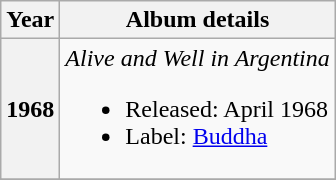<table class="wikitable plainrowheaders">
<tr>
<th>Year</th>
<th>Album details</th>
</tr>
<tr>
<th scope="row">1968</th>
<td><em>Alive and Well in Argentina</em><br><ul><li>Released: April 1968</li><li>Label: <a href='#'>Buddha</a> </li></ul></td>
</tr>
<tr>
</tr>
</table>
